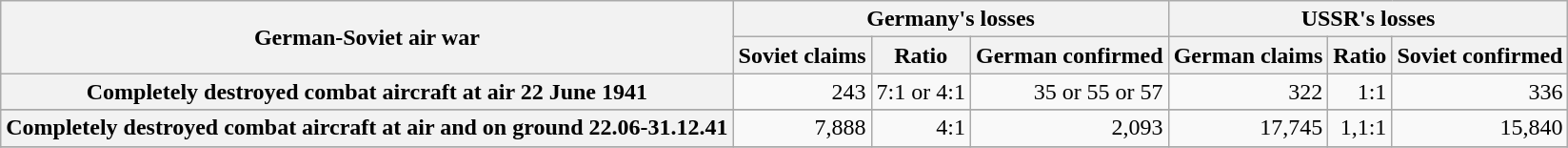<table class="wikitable">
<tr>
<th rowspan="2">German-Soviet air war</th>
<th colspan="3">Germany's losses</th>
<th colspan="3">USSR's losses</th>
</tr>
<tr>
<th>Soviet claims</th>
<th>Ratio</th>
<th>German confirmed</th>
<th>German claims</th>
<th>Ratio</th>
<th>Soviet confirmed</th>
</tr>
<tr>
<th>Completely destroyed combat aircraft at air 22 June 1941</th>
<td style="text-align: right;">243</td>
<td style="text-align: right;">7:1 or 4:1</td>
<td style="text-align: right;">35 or 55 or 57</td>
<td style="text-align: right;">322</td>
<td style="text-align: right;">1:1</td>
<td style="text-align: right;">336</td>
</tr>
<tr>
</tr>
<tr>
<th>Completely destroyed combat aircraft at air and on ground 22.06-31.12.41</th>
<td style="text-align: right;">7,888</td>
<td style="text-align: right;">4:1</td>
<td style="text-align: right;">2,093</td>
<td style="text-align: right;">17,745</td>
<td style="text-align: right;">1,1:1</td>
<td style="text-align: right;">15,840</td>
</tr>
<tr>
</tr>
</table>
